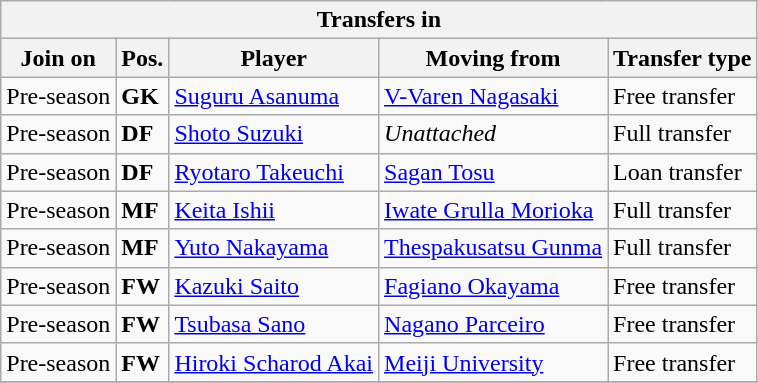<table class="wikitable sortable" style=“text-align:left;>
<tr>
<th colspan="5">Transfers in</th>
</tr>
<tr>
<th>Join on</th>
<th>Pos.</th>
<th>Player</th>
<th>Moving from</th>
<th>Transfer type</th>
</tr>
<tr>
<td>Pre-season</td>
<td><strong>GK</strong></td>
<td> <a href='#'>Suguru Asanuma</a></td>
<td> <a href='#'>V-Varen Nagasaki</a></td>
<td>Free transfer</td>
</tr>
<tr>
<td>Pre-season</td>
<td><strong>DF</strong></td>
<td> <a href='#'>Shoto Suzuki</a></td>
<td><em>Unattached</em></td>
<td>Full transfer</td>
</tr>
<tr>
<td>Pre-season</td>
<td><strong>DF</strong></td>
<td> <a href='#'>Ryotaro Takeuchi</a></td>
<td> <a href='#'>Sagan Tosu</a></td>
<td>Loan transfer</td>
</tr>
<tr>
<td>Pre-season</td>
<td><strong>MF</strong></td>
<td> <a href='#'>Keita Ishii</a></td>
<td> <a href='#'>Iwate Grulla Morioka</a></td>
<td>Full transfer</td>
</tr>
<tr>
<td>Pre-season</td>
<td><strong>MF</strong></td>
<td> <a href='#'>Yuto Nakayama</a></td>
<td> <a href='#'>Thespakusatsu Gunma</a></td>
<td>Full transfer</td>
</tr>
<tr>
<td>Pre-season</td>
<td><strong>FW</strong></td>
<td> <a href='#'>Kazuki Saito</a></td>
<td> <a href='#'>Fagiano Okayama</a></td>
<td>Free transfer</td>
</tr>
<tr>
<td>Pre-season</td>
<td><strong>FW</strong></td>
<td> <a href='#'>Tsubasa Sano</a></td>
<td> <a href='#'>Nagano Parceiro</a></td>
<td>Free transfer</td>
</tr>
<tr>
<td>Pre-season</td>
<td><strong>FW</strong></td>
<td> <a href='#'>Hiroki Scharod Akai</a></td>
<td> <a href='#'>Meiji University</a></td>
<td>Free transfer</td>
</tr>
<tr>
</tr>
</table>
